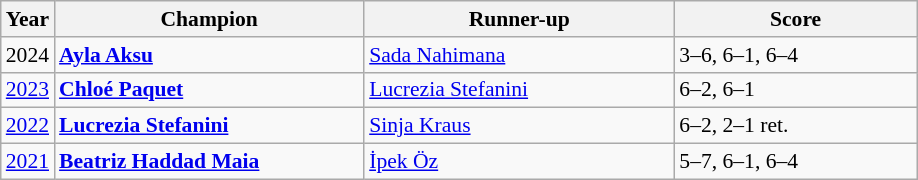<table class="wikitable" style="font-size:90%">
<tr>
<th>Year</th>
<th width="200">Champion</th>
<th width="200">Runner-up</th>
<th width="155">Score</th>
</tr>
<tr>
<td>2024</td>
<td> <strong><a href='#'>Ayla Aksu</a></strong></td>
<td> <a href='#'>Sada Nahimana</a></td>
<td>3–6, 6–1, 6–4</td>
</tr>
<tr>
<td><a href='#'>2023</a></td>
<td><strong> <a href='#'>Chloé Paquet</a></strong></td>
<td> <a href='#'>Lucrezia Stefanini</a></td>
<td>6–2, 6–1</td>
</tr>
<tr>
<td><a href='#'>2022</a></td>
<td> <strong><a href='#'>Lucrezia Stefanini</a></strong></td>
<td> <a href='#'>Sinja Kraus</a></td>
<td>6–2, 2–1 ret.</td>
</tr>
<tr>
<td><a href='#'>2021</a></td>
<td> <strong><a href='#'>Beatriz Haddad Maia</a></strong></td>
<td> <a href='#'>İpek Öz</a></td>
<td>5–7, 6–1, 6–4</td>
</tr>
</table>
